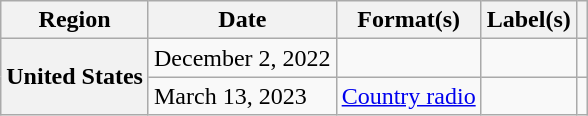<table class="wikitable plainrowheaders">
<tr>
<th scope="col">Region</th>
<th scope="col">Date</th>
<th scope="col">Format(s)</th>
<th scope="col">Label(s)</th>
<th scope="col"></th>
</tr>
<tr>
<th scope="row" rowspan="2">United States</th>
<td>December 2, 2022</td>
<td></td>
<td></td>
<td style="text-align:center;"></td>
</tr>
<tr>
<td>March 13, 2023</td>
<td><a href='#'>Country radio</a></td>
<td></td>
<td style="text-align:center;"></td>
</tr>
</table>
